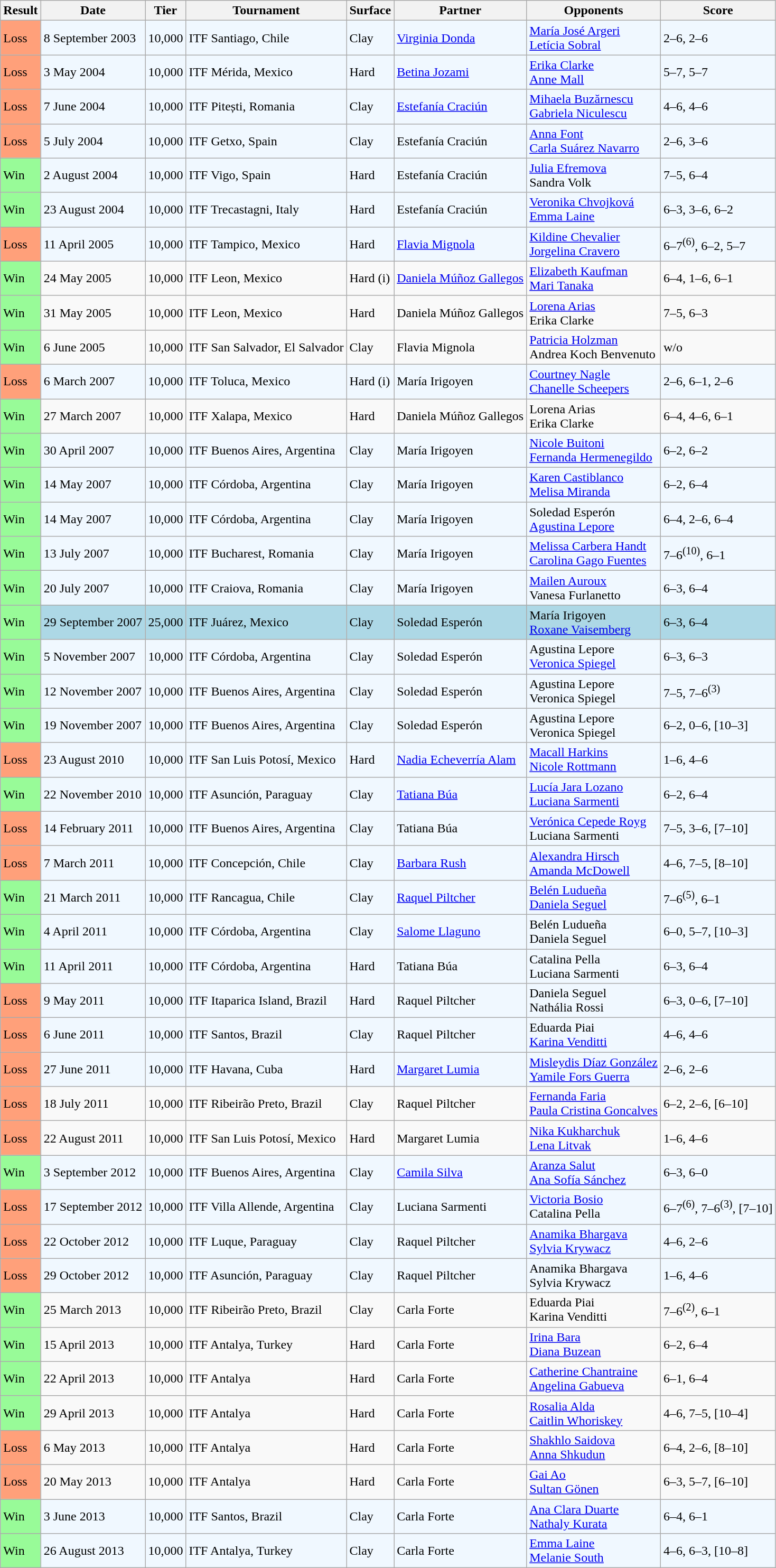<table class="sortable wikitable">
<tr>
<th>Result</th>
<th>Date</th>
<th>Tier</th>
<th>Tournament</th>
<th>Surface</th>
<th>Partner</th>
<th>Opponents</th>
<th class="unsortable">Score</th>
</tr>
<tr style="background:#f0f8ff;">
<td bgcolor="FFA07A">Loss</td>
<td>8 September 2003</td>
<td>10,000</td>
<td>ITF Santiago, Chile</td>
<td>Clay</td>
<td> <a href='#'>Virginia Donda</a></td>
<td> <a href='#'>María José Argeri</a> <br>  <a href='#'>Letícia Sobral</a></td>
<td>2–6, 2–6</td>
</tr>
<tr bgcolor="#f0f8ff">
<td bgcolor="FFA07A">Loss</td>
<td>3 May 2004</td>
<td>10,000</td>
<td>ITF Mérida, Mexico</td>
<td>Hard</td>
<td> <a href='#'>Betina Jozami</a></td>
<td> <a href='#'>Erika Clarke</a> <br>  <a href='#'>Anne Mall</a></td>
<td>5–7, 5–7</td>
</tr>
<tr style="background:#f0f8ff;">
<td bgcolor="FFA07A">Loss</td>
<td>7 June 2004</td>
<td>10,000</td>
<td>ITF Pitești, Romania</td>
<td>Clay</td>
<td> <a href='#'>Estefanía Craciún</a></td>
<td> <a href='#'>Mihaela Buzărnescu</a> <br>  <a href='#'>Gabriela Niculescu</a></td>
<td>4–6, 4–6</td>
</tr>
<tr style="background:#f0f8ff;">
<td bgcolor="FFA07A">Loss</td>
<td>5 July 2004</td>
<td>10,000</td>
<td>ITF Getxo, Spain</td>
<td>Clay</td>
<td> Estefanía Craciún</td>
<td> <a href='#'>Anna Font</a> <br>  <a href='#'>Carla Suárez Navarro</a></td>
<td>2–6, 3–6</td>
</tr>
<tr style="background:#f0f8ff;">
<td style="background:#98fb98;">Win</td>
<td>2 August 2004</td>
<td>10,000</td>
<td>ITF Vigo, Spain</td>
<td>Hard</td>
<td> Estefanía Craciún</td>
<td> <a href='#'>Julia Efremova</a> <br>  Sandra Volk</td>
<td>7–5, 6–4</td>
</tr>
<tr style="background:#f0f8ff;">
<td style="background:#98fb98;">Win</td>
<td>23 August 2004</td>
<td>10,000</td>
<td>ITF Trecastagni, Italy</td>
<td>Hard</td>
<td> Estefanía Craciún</td>
<td> <a href='#'>Veronika Chvojková</a> <br>  <a href='#'>Emma Laine</a></td>
<td>6–3, 3–6, 6–2</td>
</tr>
<tr style="background:#f0f8ff;">
<td bgcolor="FFA07A">Loss</td>
<td>11 April 2005</td>
<td>10,000</td>
<td>ITF Tampico, Mexico</td>
<td>Hard</td>
<td> <a href='#'>Flavia Mignola</a></td>
<td> <a href='#'>Kildine Chevalier</a> <br>  <a href='#'>Jorgelina Cravero</a></td>
<td>6–7<sup>(6)</sup>, 6–2, 5–7</td>
</tr>
<tr>
<td style="background:#98fb98;">Win</td>
<td>24 May 2005</td>
<td>10,000</td>
<td>ITF Leon, Mexico</td>
<td>Hard (i)</td>
<td> <a href='#'>Daniela Múñoz Gallegos</a></td>
<td> <a href='#'>Elizabeth Kaufman</a> <br>  <a href='#'>Mari Tanaka</a></td>
<td>6–4, 1–6, 6–1</td>
</tr>
<tr>
<td style="background:#98fb98;">Win</td>
<td>31 May 2005</td>
<td>10,000</td>
<td>ITF Leon, Mexico</td>
<td>Hard</td>
<td> Daniela Múñoz Gallegos</td>
<td> <a href='#'>Lorena Arias</a> <br>  Erika Clarke</td>
<td>7–5, 6–3</td>
</tr>
<tr>
<td style="background:#98fb98;">Win</td>
<td>6 June 2005</td>
<td>10,000</td>
<td>ITF San Salvador, El Salvador</td>
<td>Clay</td>
<td> Flavia Mignola</td>
<td> <a href='#'>Patricia Holzman</a> <br>  Andrea Koch Benvenuto</td>
<td>w/o</td>
</tr>
<tr style="background:#f0f8ff;">
<td bgcolor="FFA07A">Loss</td>
<td>6 March 2007</td>
<td>10,000</td>
<td>ITF Toluca, Mexico</td>
<td>Hard (i)</td>
<td> María Irigoyen</td>
<td> <a href='#'>Courtney Nagle</a> <br>  <a href='#'>Chanelle Scheepers</a></td>
<td>2–6, 6–1, 2–6</td>
</tr>
<tr>
<td style="background:#98fb98;">Win</td>
<td>27 March 2007</td>
<td>10,000</td>
<td>ITF Xalapa, Mexico</td>
<td>Hard</td>
<td> Daniela Múñoz Gallegos</td>
<td> Lorena Arias <br>  Erika Clarke</td>
<td>6–4, 4–6, 6–1</td>
</tr>
<tr style="background:#f0f8ff;">
<td style="background:#98fb98;">Win</td>
<td>30 April 2007</td>
<td>10,000</td>
<td>ITF Buenos Aires, Argentina</td>
<td>Clay</td>
<td> María Irigoyen</td>
<td> <a href='#'>Nicole Buitoni</a> <br>  <a href='#'>Fernanda Hermenegildo</a></td>
<td>6–2, 6–2</td>
</tr>
<tr style="background:#f0f8ff;">
<td style="background:#98fb98;">Win</td>
<td>14 May 2007</td>
<td>10,000</td>
<td>ITF Córdoba, Argentina</td>
<td>Clay</td>
<td> María Irigoyen</td>
<td> <a href='#'>Karen Castiblanco</a> <br>  <a href='#'>Melisa Miranda</a></td>
<td>6–2, 6–4</td>
</tr>
<tr style="background:#f0f8ff;">
<td style="background:#98fb98;">Win</td>
<td>14 May 2007</td>
<td>10,000</td>
<td>ITF Córdoba, Argentina</td>
<td>Clay</td>
<td> María Irigoyen</td>
<td> Soledad Esperón <br>  <a href='#'>Agustina Lepore</a></td>
<td>6–4, 2–6, 6–4</td>
</tr>
<tr style="background:#f0f8ff;">
<td style="background:#98fb98;">Win</td>
<td>13 July 2007</td>
<td>10,000</td>
<td>ITF Bucharest, Romania</td>
<td>Clay</td>
<td> María Irigoyen</td>
<td> <a href='#'>Melissa Carbera Handt</a> <br>  <a href='#'>Carolina Gago Fuentes</a></td>
<td>7–6<sup>(10)</sup>, 6–1</td>
</tr>
<tr style="background:#f0f8ff;">
<td style="background:#98fb98;">Win</td>
<td>20 July 2007</td>
<td>10,000</td>
<td>ITF Craiova, Romania</td>
<td>Clay</td>
<td> María Irigoyen</td>
<td> <a href='#'>Mailen Auroux</a> <br>  Vanesa Furlanetto</td>
<td>6–3, 6–4</td>
</tr>
<tr bgcolor=lightblue>
<td style="background:#98fb98;">Win</td>
<td>29 September 2007</td>
<td>25,000</td>
<td>ITF Juárez, Mexico</td>
<td>Clay</td>
<td> Soledad Esperón</td>
<td> María Irigoyen <br>  <a href='#'>Roxane Vaisemberg</a></td>
<td>6–3, 6–4</td>
</tr>
<tr style="background:#f0f8ff;">
<td style="background:#98fb98;">Win</td>
<td>5 November 2007</td>
<td>10,000</td>
<td>ITF Córdoba, Argentina</td>
<td>Clay</td>
<td> Soledad Esperón</td>
<td> Agustina Lepore <br>  <a href='#'>Veronica Spiegel</a></td>
<td>6–3, 6–3</td>
</tr>
<tr style="background:#f0f8ff;">
<td style="background:#98fb98;">Win</td>
<td>12 November 2007</td>
<td>10,000</td>
<td>ITF Buenos Aires, Argentina</td>
<td>Clay</td>
<td> Soledad Esperón</td>
<td> Agustina Lepore <br>  Veronica Spiegel</td>
<td>7–5, 7–6<sup>(3)</sup></td>
</tr>
<tr bgcolor="#f0f8ff">
<td style="background:#98fb98;">Win</td>
<td>19 November 2007</td>
<td>10,000</td>
<td>ITF Buenos Aires, Argentina</td>
<td>Clay</td>
<td> Soledad Esperón</td>
<td> Agustina Lepore <br>  Veronica Spiegel</td>
<td>6–2, 0–6, [10–3]</td>
</tr>
<tr style="background:#f0f8ff;">
<td bgcolor="FFA07A">Loss</td>
<td>23 August 2010</td>
<td>10,000</td>
<td>ITF San Luis Potosí, Mexico</td>
<td>Hard</td>
<td> <a href='#'>Nadia Echeverría Alam</a></td>
<td> <a href='#'>Macall Harkins</a> <br>  <a href='#'>Nicole Rottmann</a></td>
<td>1–6, 4–6</td>
</tr>
<tr style="background:#f0f8ff;">
<td style="background:#98fb98;">Win</td>
<td>22 November 2010</td>
<td>10,000</td>
<td>ITF Asunción, Paraguay</td>
<td>Clay</td>
<td> <a href='#'>Tatiana Búa</a></td>
<td> <a href='#'>Lucía Jara Lozano</a> <br>  <a href='#'>Luciana Sarmenti</a></td>
<td>6–2, 6–4</td>
</tr>
<tr style="background:#f0f8ff;">
<td bgcolor="FFA07A">Loss</td>
<td>14 February 2011</td>
<td>10,000</td>
<td>ITF Buenos Aires, Argentina</td>
<td>Clay</td>
<td> Tatiana Búa</td>
<td> <a href='#'>Verónica Cepede Royg</a> <br>  Luciana Sarmenti</td>
<td>7–5, 3–6, [7–10]</td>
</tr>
<tr style="background:#f0f8ff;">
<td bgcolor="FFA07A">Loss</td>
<td>7 March 2011</td>
<td>10,000</td>
<td>ITF Concepción, Chile</td>
<td>Clay</td>
<td> <a href='#'>Barbara Rush</a></td>
<td> <a href='#'>Alexandra Hirsch</a> <br>  <a href='#'>Amanda McDowell</a></td>
<td>4–6, 7–5, [8–10]</td>
</tr>
<tr style="background:#f0f8ff;">
<td style="background:#98fb98;">Win</td>
<td>21 March 2011</td>
<td>10,000</td>
<td>ITF Rancagua, Chile</td>
<td>Clay</td>
<td> <a href='#'>Raquel Piltcher</a></td>
<td> <a href='#'>Belén Ludueña</a> <br>  <a href='#'>Daniela Seguel</a></td>
<td>7–6<sup>(5)</sup>, 6–1</td>
</tr>
<tr style="background:#f0f8ff;">
<td style="background:#98fb98;">Win</td>
<td>4 April 2011</td>
<td>10,000</td>
<td>ITF Córdoba, Argentina</td>
<td>Clay</td>
<td> <a href='#'>Salome Llaguno</a></td>
<td> Belén Ludueña <br>  Daniela Seguel</td>
<td>6–0, 5–7, [10–3]</td>
</tr>
<tr style="background:#f0f8ff;">
<td style="background:#98fb98;">Win</td>
<td>11 April 2011</td>
<td>10,000</td>
<td>ITF Córdoba, Argentina</td>
<td>Hard</td>
<td> Tatiana Búa</td>
<td> Catalina Pella <br>  Luciana Sarmenti</td>
<td>6–3, 6–4</td>
</tr>
<tr style="background:#f0f8ff;">
<td bgcolor="FFA07A">Loss</td>
<td>9 May 2011</td>
<td>10,000</td>
<td>ITF Itaparica Island, Brazil</td>
<td>Hard</td>
<td> Raquel Piltcher</td>
<td> Daniela Seguel <br>  Nathália Rossi</td>
<td>6–3, 0–6, [7–10]</td>
</tr>
<tr style="background:#f0f8ff;">
<td bgcolor="FFA07A">Loss</td>
<td>6 June 2011</td>
<td>10,000</td>
<td>ITF Santos, Brazil</td>
<td>Clay</td>
<td> Raquel Piltcher</td>
<td> Eduarda Piai <br>  <a href='#'>Karina Venditti</a></td>
<td>4–6, 4–6</td>
</tr>
<tr style="background:#f0f8ff;">
<td bgcolor="FFA07A">Loss</td>
<td>27 June 2011</td>
<td>10,000</td>
<td>ITF Havana, Cuba</td>
<td>Hard</td>
<td> <a href='#'>Margaret Lumia</a></td>
<td> <a href='#'>Misleydis Díaz González</a> <br>  <a href='#'>Yamile Fors Guerra</a></td>
<td>2–6, 2–6</td>
</tr>
<tr>
<td bgcolor="FFA07A">Loss</td>
<td>18 July 2011</td>
<td>10,000</td>
<td>ITF Ribeirão Preto, Brazil</td>
<td>Clay</td>
<td> Raquel Piltcher</td>
<td> <a href='#'>Fernanda Faria</a> <br>  <a href='#'>Paula Cristina Goncalves</a></td>
<td>6–2, 2–6, [6–10]</td>
</tr>
<tr>
<td bgcolor="FFA07A">Loss</td>
<td>22 August 2011</td>
<td>10,000</td>
<td>ITF San Luis Potosí, Mexico</td>
<td>Hard</td>
<td> Margaret Lumia</td>
<td> <a href='#'>Nika Kukharchuk</a> <br>  <a href='#'>Lena Litvak</a></td>
<td>1–6, 4–6</td>
</tr>
<tr style="background:#f0f8ff;">
<td style="background:#98fb98;">Win</td>
<td>3 September 2012</td>
<td>10,000</td>
<td>ITF Buenos Aires, Argentina</td>
<td>Clay</td>
<td> <a href='#'>Camila Silva</a></td>
<td> <a href='#'>Aranza Salut</a> <br>  <a href='#'>Ana Sofía Sánchez</a></td>
<td>6–3, 6–0</td>
</tr>
<tr style="background:#f0f8ff;">
<td bgcolor="FFA07A">Loss</td>
<td>17 September 2012</td>
<td>10,000</td>
<td>ITF Villa Allende, Argentina</td>
<td>Clay</td>
<td> Luciana Sarmenti</td>
<td> <a href='#'>Victoria Bosio</a> <br>  Catalina Pella</td>
<td>6–7<sup>(6)</sup>, 7–6<sup>(3)</sup>, [7–10]</td>
</tr>
<tr style="background:#f0f8ff;">
<td bgcolor="FFA07A">Loss</td>
<td>22 October 2012</td>
<td>10,000</td>
<td>ITF Luque, Paraguay</td>
<td>Clay</td>
<td> Raquel Piltcher</td>
<td> <a href='#'>Anamika Bhargava</a> <br>  <a href='#'>Sylvia Krywacz</a></td>
<td>4–6, 2–6</td>
</tr>
<tr style="background:#f0f8ff;">
<td bgcolor="FFA07A">Loss</td>
<td>29 October 2012</td>
<td>10,000</td>
<td>ITF Asunción, Paraguay</td>
<td>Clay</td>
<td> Raquel Piltcher</td>
<td> Anamika Bhargava <br>  Sylvia Krywacz</td>
<td>1–6, 4–6</td>
</tr>
<tr>
<td style="background:#98fb98;">Win</td>
<td>25 March 2013</td>
<td>10,000</td>
<td>ITF Ribeirão Preto, Brazil</td>
<td>Clay</td>
<td> Carla Forte</td>
<td> Eduarda Piai <br>  Karina Venditti</td>
<td>7–6<sup>(2)</sup>, 6–1</td>
</tr>
<tr>
<td style="background:#98fb98;">Win</td>
<td>15 April 2013</td>
<td>10,000</td>
<td>ITF Antalya, Turkey</td>
<td>Hard</td>
<td> Carla Forte</td>
<td> <a href='#'>Irina Bara</a> <br>  <a href='#'>Diana Buzean</a></td>
<td>6–2, 6–4</td>
</tr>
<tr>
<td style="background:#98fb98;">Win</td>
<td>22 April 2013</td>
<td>10,000</td>
<td>ITF Antalya</td>
<td>Hard</td>
<td> Carla Forte</td>
<td> <a href='#'>Catherine Chantraine</a> <br>  <a href='#'>Angelina Gabueva</a></td>
<td>6–1, 6–4</td>
</tr>
<tr>
<td style="background:#98fb98;">Win</td>
<td>29 April 2013</td>
<td>10,000</td>
<td>ITF Antalya</td>
<td>Hard</td>
<td> Carla Forte</td>
<td> <a href='#'>Rosalia Alda</a> <br>  <a href='#'>Caitlin Whoriskey</a></td>
<td>4–6, 7–5, [10–4]</td>
</tr>
<tr>
<td bgcolor="FFA07A">Loss</td>
<td>6 May 2013</td>
<td>10,000</td>
<td>ITF Antalya</td>
<td>Hard</td>
<td> Carla Forte</td>
<td> <a href='#'>Shakhlo Saidova</a> <br>  <a href='#'>Anna Shkudun</a></td>
<td>6–4, 2–6, [8–10]</td>
</tr>
<tr>
<td bgcolor="FFA07A">Loss</td>
<td>20 May 2013</td>
<td>10,000</td>
<td>ITF Antalya</td>
<td>Hard</td>
<td> Carla Forte</td>
<td> <a href='#'>Gai Ao</a> <br>  <a href='#'>Sultan Gönen</a></td>
<td>6–3, 5–7, [6–10]</td>
</tr>
<tr bgcolor="#f0f8ff">
<td style="background:#98fb98;">Win</td>
<td>3 June 2013</td>
<td>10,000</td>
<td>ITF Santos, Brazil</td>
<td>Clay</td>
<td> Carla Forte</td>
<td> <a href='#'>Ana Clara Duarte</a> <br>  <a href='#'>Nathaly Kurata</a></td>
<td>6–4, 6–1</td>
</tr>
<tr bgcolor="#f0f8ff">
<td style="background:#98fb98;">Win</td>
<td>26 August 2013</td>
<td>10,000</td>
<td>ITF Antalya, Turkey</td>
<td>Clay</td>
<td> Carla Forte</td>
<td> <a href='#'>Emma Laine</a> <br>  <a href='#'>Melanie South</a></td>
<td>4–6, 6–3, [10–8]</td>
</tr>
</table>
